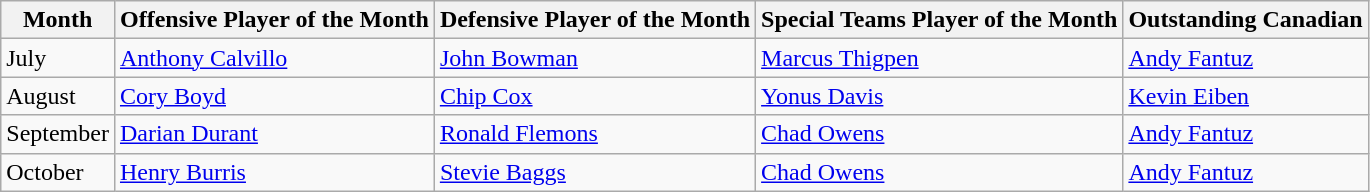<table class="wikitable">
<tr>
<th>Month</th>
<th>Offensive Player of the Month</th>
<th>Defensive Player of the Month</th>
<th>Special Teams Player of the Month</th>
<th>Outstanding Canadian</th>
</tr>
<tr>
<td>July</td>
<td><a href='#'>Anthony Calvillo</a></td>
<td><a href='#'>John Bowman</a></td>
<td><a href='#'>Marcus Thigpen</a></td>
<td><a href='#'>Andy Fantuz</a></td>
</tr>
<tr>
<td>August</td>
<td><a href='#'>Cory Boyd</a></td>
<td><a href='#'>Chip Cox</a></td>
<td><a href='#'>Yonus Davis</a></td>
<td><a href='#'>Kevin Eiben</a></td>
</tr>
<tr>
<td>September</td>
<td><a href='#'>Darian Durant</a></td>
<td><a href='#'>Ronald Flemons</a></td>
<td><a href='#'>Chad Owens</a></td>
<td><a href='#'>Andy Fantuz</a></td>
</tr>
<tr>
<td>October</td>
<td><a href='#'>Henry Burris</a></td>
<td><a href='#'>Stevie Baggs</a></td>
<td><a href='#'>Chad Owens</a></td>
<td><a href='#'>Andy Fantuz</a></td>
</tr>
</table>
